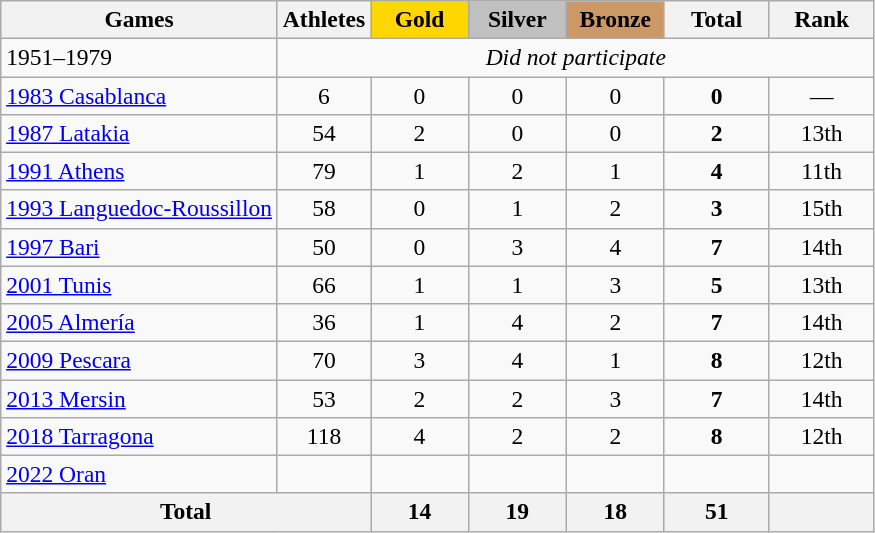<table class="wikitable" style="text-align:center; font-size:98%;">
<tr>
<th>Games</th>
<th>Athletes</th>
<td style="background:gold; width:3.7em; font-weight:bold;">Gold</td>
<td style="background:silver; width:3.7em; font-weight:bold;">Silver</td>
<td style="background:#c96; width:3.7em; font-weight:bold;">Bronze</td>
<th style="width:4em; font-weight:bold;">Total</th>
<th style="width:4em; font-weight:bold;">Rank</th>
</tr>
<tr>
<td align=left>1951–1979</td>
<td colspan=6;><em>Did not participate</em></td>
</tr>
<tr>
<td align=left><a href='#'>1983 Casablanca</a></td>
<td>6</td>
<td>0</td>
<td>0</td>
<td>0</td>
<td><strong>0</strong></td>
<td>—</td>
</tr>
<tr>
<td align=left><a href='#'>1987 Latakia</a></td>
<td>54</td>
<td>2</td>
<td>0</td>
<td>0</td>
<td><strong>2</strong></td>
<td>13th</td>
</tr>
<tr>
<td align=left><a href='#'>1991 Athens</a></td>
<td>79</td>
<td>1</td>
<td>2</td>
<td>1</td>
<td><strong>4</strong></td>
<td>11th</td>
</tr>
<tr>
<td align=left><a href='#'>1993 Languedoc-Roussillon</a></td>
<td>58</td>
<td>0</td>
<td>1</td>
<td>2</td>
<td><strong>3</strong></td>
<td>15th</td>
</tr>
<tr>
<td align=left><a href='#'>1997 Bari</a></td>
<td>50</td>
<td>0</td>
<td>3</td>
<td>4</td>
<td><strong>7</strong></td>
<td>14th</td>
</tr>
<tr>
<td align=left><a href='#'>2001 Tunis</a></td>
<td>66</td>
<td>1</td>
<td>1</td>
<td>3</td>
<td><strong>5</strong></td>
<td>13th</td>
</tr>
<tr>
<td align=left><a href='#'>2005 Almería</a></td>
<td>36</td>
<td>1</td>
<td>4</td>
<td>2</td>
<td><strong>7</strong></td>
<td>14th</td>
</tr>
<tr>
<td align=left><a href='#'>2009 Pescara</a></td>
<td>70</td>
<td>3</td>
<td>4</td>
<td>1</td>
<td><strong>8</strong></td>
<td>12th</td>
</tr>
<tr>
<td align=left><a href='#'>2013 Mersin</a></td>
<td>53</td>
<td>2</td>
<td>2</td>
<td>3</td>
<td><strong>7</strong></td>
<td>14th</td>
</tr>
<tr>
<td align=left><a href='#'>2018 Tarragona</a></td>
<td>118</td>
<td>4</td>
<td>2</td>
<td>2</td>
<td><strong>8</strong></td>
<td>12th</td>
</tr>
<tr>
<td align=left><a href='#'>2022 Oran</a></td>
<td></td>
<td></td>
<td></td>
<td></td>
<td></td>
<td></td>
</tr>
<tr>
<th colspan=2>Total</th>
<th>14</th>
<th>19</th>
<th>18</th>
<th>51</th>
<th></th>
</tr>
</table>
